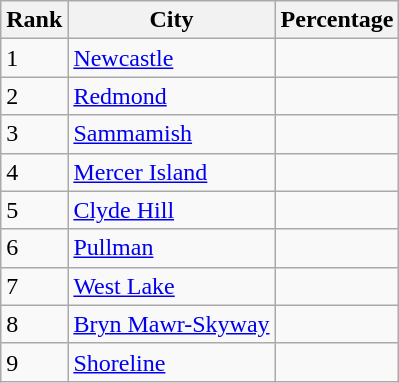<table class="wikitable sortable">
<tr>
<th>Rank</th>
<th>City</th>
<th>Percentage</th>
</tr>
<tr>
<td>1</td>
<td><a href='#'>Newcastle</a></td>
<td align=right></td>
</tr>
<tr>
<td>2</td>
<td><a href='#'>Redmond</a></td>
<td align=right></td>
</tr>
<tr>
<td>3</td>
<td><a href='#'>Sammamish</a></td>
<td align=right></td>
</tr>
<tr>
<td>4</td>
<td><a href='#'>Mercer Island</a></td>
<td align=right></td>
</tr>
<tr>
<td>5</td>
<td><a href='#'>Clyde Hill</a></td>
<td align=right></td>
</tr>
<tr>
<td>6</td>
<td><a href='#'>Pullman</a></td>
<td align=right></td>
</tr>
<tr>
<td>7</td>
<td><a href='#'>West Lake</a></td>
<td align=right></td>
</tr>
<tr>
<td>8</td>
<td><a href='#'>Bryn Mawr-Skyway</a></td>
<td align=right></td>
</tr>
<tr>
<td>9</td>
<td><a href='#'>Shoreline</a></td>
<td align=right></td>
</tr>
</table>
